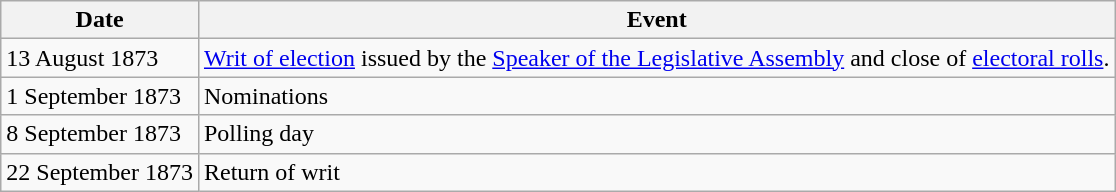<table class="wikitable">
<tr>
<th>Date</th>
<th>Event</th>
</tr>
<tr>
<td>13 August 1873</td>
<td><a href='#'>Writ of election</a> issued by the <a href='#'>Speaker of the Legislative Assembly</a> and close of <a href='#'>electoral rolls</a>.</td>
</tr>
<tr>
<td>1 September 1873</td>
<td>Nominations</td>
</tr>
<tr>
<td>8 September 1873</td>
<td>Polling day</td>
</tr>
<tr>
<td>22 September 1873</td>
<td>Return of writ</td>
</tr>
</table>
